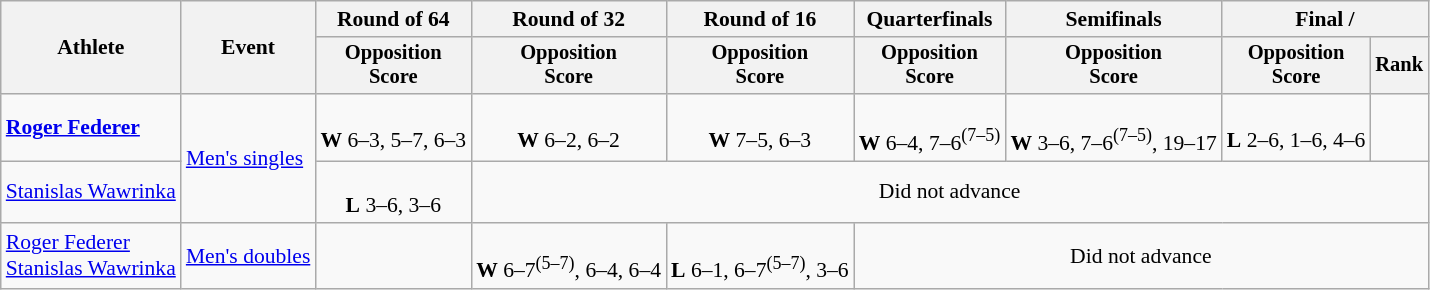<table class=wikitable style="font-size:90%">
<tr>
<th rowspan="2">Athlete</th>
<th rowspan="2">Event</th>
<th>Round of 64</th>
<th>Round of 32</th>
<th>Round of 16</th>
<th>Quarterfinals</th>
<th>Semifinals</th>
<th colspan=2>Final / </th>
</tr>
<tr style="font-size:95%">
<th>Opposition<br>Score</th>
<th>Opposition<br>Score</th>
<th>Opposition<br>Score</th>
<th>Opposition<br>Score</th>
<th>Opposition<br>Score</th>
<th>Opposition<br>Score</th>
<th>Rank</th>
</tr>
<tr align=center>
<td align=left><strong><a href='#'>Roger Federer</a></strong></td>
<td align=left rowspan=2><a href='#'>Men's singles</a></td>
<td><br><strong>W</strong> 6–3, 5–7, 6–3</td>
<td><br><strong>W</strong> 6–2, 6–2</td>
<td><br><strong>W</strong> 7–5, 6–3</td>
<td><br><strong>W</strong> 6–4, 7–6<sup>(7–5)</sup></td>
<td><br><strong>W</strong> 3–6, 7–6<sup>(7–5)</sup>, 19–17</td>
<td><br><strong>L</strong> 2–6, 1–6, 4–6</td>
<td></td>
</tr>
<tr align=center>
<td align=left><a href='#'>Stanislas Wawrinka</a></td>
<td><br><strong>L</strong> 3–6, 3–6</td>
<td colspan=6>Did not advance</td>
</tr>
<tr align=center>
<td align=left><a href='#'>Roger Federer</a><br><a href='#'>Stanislas Wawrinka</a></td>
<td align=left><a href='#'>Men's doubles</a></td>
<td></td>
<td><br><strong>W</strong> 6–7<sup>(5–7)</sup>, 6–4, 6–4</td>
<td><br><strong>L</strong> 6–1, 6–7<sup>(5–7)</sup>, 3–6</td>
<td colspan=4>Did not advance</td>
</tr>
</table>
